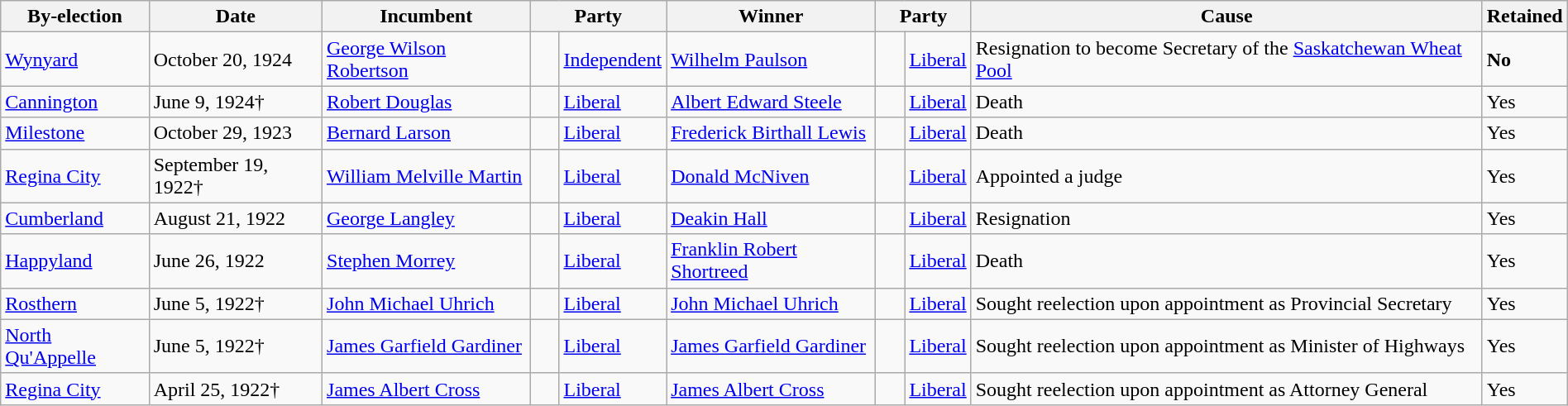<table class=wikitable style="width:100%">
<tr>
<th>By-election</th>
<th>Date</th>
<th>Incumbent</th>
<th colspan=2>Party</th>
<th>Winner</th>
<th colspan=2>Party</th>
<th>Cause</th>
<th>Retained</th>
</tr>
<tr>
<td><a href='#'>Wynyard</a></td>
<td>October 20, 1924</td>
<td><a href='#'>George Wilson Robertson</a></td>
<td>    </td>
<td><a href='#'>Independent</a></td>
<td><a href='#'>Wilhelm Paulson</a></td>
<td>    </td>
<td><a href='#'>Liberal</a></td>
<td>Resignation to become Secretary of the <a href='#'>Saskatchewan Wheat Pool</a></td>
<td><strong>No</strong></td>
</tr>
<tr>
<td><a href='#'>Cannington</a></td>
<td>June 9, 1924†</td>
<td><a href='#'>Robert Douglas</a></td>
<td>    </td>
<td><a href='#'>Liberal</a></td>
<td><a href='#'>Albert Edward Steele</a></td>
<td>    </td>
<td><a href='#'>Liberal</a></td>
<td>Death</td>
<td>Yes</td>
</tr>
<tr>
<td><a href='#'>Milestone</a></td>
<td>October 29, 1923</td>
<td><a href='#'>Bernard Larson</a></td>
<td>    </td>
<td><a href='#'>Liberal</a></td>
<td><a href='#'>Frederick Birthall Lewis</a></td>
<td>    </td>
<td><a href='#'>Liberal</a></td>
<td>Death</td>
<td>Yes</td>
</tr>
<tr>
<td><a href='#'>Regina City</a></td>
<td>September 19, 1922†</td>
<td><a href='#'>William Melville Martin</a></td>
<td>    </td>
<td><a href='#'>Liberal</a></td>
<td><a href='#'>Donald McNiven</a></td>
<td>    </td>
<td><a href='#'>Liberal</a></td>
<td>Appointed a judge</td>
<td>Yes</td>
</tr>
<tr>
<td><a href='#'>Cumberland</a></td>
<td>August 21, 1922</td>
<td><a href='#'>George Langley</a></td>
<td>    </td>
<td><a href='#'>Liberal</a></td>
<td><a href='#'>Deakin Hall</a></td>
<td>    </td>
<td><a href='#'>Liberal</a></td>
<td>Resignation</td>
<td>Yes</td>
</tr>
<tr>
<td><a href='#'>Happyland</a></td>
<td>June 26, 1922</td>
<td><a href='#'>Stephen Morrey</a></td>
<td>    </td>
<td><a href='#'>Liberal</a></td>
<td><a href='#'>Franklin Robert Shortreed</a></td>
<td>    </td>
<td><a href='#'>Liberal</a></td>
<td>Death</td>
<td>Yes</td>
</tr>
<tr>
<td><a href='#'>Rosthern</a></td>
<td>June 5, 1922†</td>
<td><a href='#'>John Michael Uhrich</a></td>
<td>    </td>
<td><a href='#'>Liberal</a></td>
<td><a href='#'>John Michael Uhrich</a></td>
<td>    </td>
<td><a href='#'>Liberal</a></td>
<td>Sought reelection upon appointment as Provincial Secretary</td>
<td>Yes</td>
</tr>
<tr>
<td><a href='#'>North Qu'Appelle</a></td>
<td>June 5, 1922†</td>
<td><a href='#'>James Garfield Gardiner</a></td>
<td>    </td>
<td><a href='#'>Liberal</a></td>
<td><a href='#'>James Garfield Gardiner</a></td>
<td>    </td>
<td><a href='#'>Liberal</a></td>
<td>Sought reelection upon appointment as Minister of Highways</td>
<td>Yes</td>
</tr>
<tr>
<td><a href='#'>Regina City</a></td>
<td>April 25, 1922†</td>
<td><a href='#'>James Albert Cross</a></td>
<td>    </td>
<td><a href='#'>Liberal</a></td>
<td><a href='#'>James Albert Cross</a></td>
<td>    </td>
<td><a href='#'>Liberal</a></td>
<td>Sought reelection upon appointment as Attorney General</td>
<td>Yes</td>
</tr>
</table>
